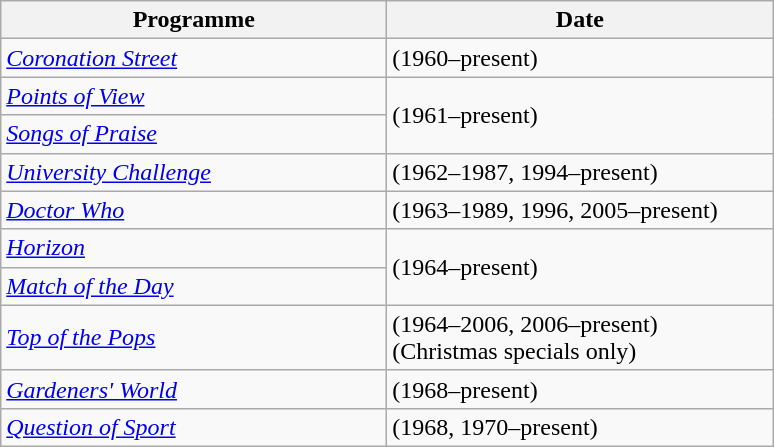<table class="wikitable">
<tr>
<th width=250>Programme</th>
<th width=250>Date</th>
</tr>
<tr>
<td><em><a href='#'>Coronation Street</a></em></td>
<td>(1960–present)</td>
</tr>
<tr>
<td><em><a href='#'>Points of View</a></em></td>
<td rowspan="2">(1961–present)</td>
</tr>
<tr>
<td><em><a href='#'>Songs of Praise</a></em></td>
</tr>
<tr>
<td><em><a href='#'>University Challenge</a></em></td>
<td>(1962–1987, 1994–present)</td>
</tr>
<tr>
<td><em><a href='#'>Doctor Who</a></em></td>
<td>(1963–1989, 1996, 2005–present)</td>
</tr>
<tr>
<td><em><a href='#'>Horizon</a></em></td>
<td rowspan="2">(1964–present)</td>
</tr>
<tr>
<td><em><a href='#'>Match of the Day</a></em></td>
</tr>
<tr>
<td><em><a href='#'>Top of the Pops</a></em></td>
<td>(1964–2006, 2006–present) (Christmas specials only)</td>
</tr>
<tr>
<td><em><a href='#'>Gardeners' World</a></em></td>
<td>(1968–present)</td>
</tr>
<tr>
<td><em><a href='#'>Question of Sport</a></em></td>
<td>(1968, 1970–present)</td>
</tr>
</table>
